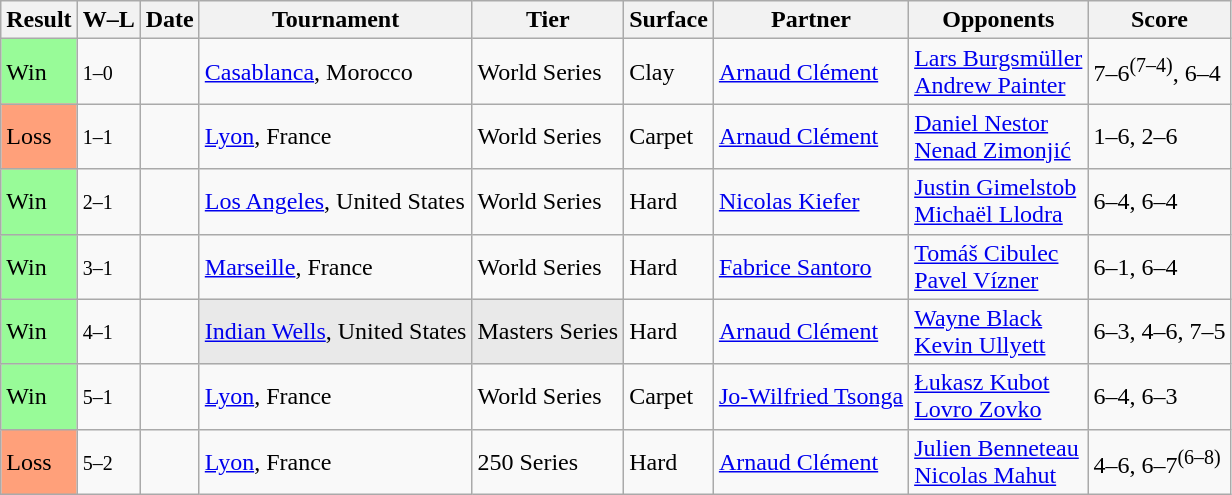<table class="sortable wikitable">
<tr>
<th>Result</th>
<th class="unsortable">W–L</th>
<th>Date</th>
<th>Tournament</th>
<th>Tier</th>
<th>Surface</th>
<th>Partner</th>
<th>Opponents</th>
<th class="unsortable">Score</th>
</tr>
<tr>
<td style="background:#98fb98;">Win</td>
<td><small>1–0</small></td>
<td><a href='#'></a></td>
<td><a href='#'>Casablanca</a>, Morocco</td>
<td>World Series</td>
<td>Clay</td>
<td> <a href='#'>Arnaud Clément</a></td>
<td> <a href='#'>Lars Burgsmüller</a> <br>  <a href='#'>Andrew Painter</a></td>
<td>7–6<sup>(7–4)</sup>, 6–4</td>
</tr>
<tr>
<td style="background:#ffa07a;">Loss</td>
<td><small>1–1</small></td>
<td><a href='#'></a></td>
<td><a href='#'>Lyon</a>, France</td>
<td>World Series</td>
<td>Carpet</td>
<td> <a href='#'>Arnaud Clément</a></td>
<td> <a href='#'>Daniel Nestor</a> <br>  <a href='#'>Nenad Zimonjić</a></td>
<td>1–6, 2–6</td>
</tr>
<tr>
<td style="background:#98fb98;">Win</td>
<td><small>2–1</small></td>
<td><a href='#'></a></td>
<td><a href='#'>Los Angeles</a>, United States</td>
<td>World Series</td>
<td>Hard</td>
<td> <a href='#'>Nicolas Kiefer</a></td>
<td> <a href='#'>Justin Gimelstob</a> <br>  <a href='#'>Michaël Llodra</a></td>
<td>6–4, 6–4</td>
</tr>
<tr>
<td style="background:#98fb98;">Win</td>
<td><small>3–1</small></td>
<td><a href='#'></a></td>
<td><a href='#'>Marseille</a>, France</td>
<td>World Series</td>
<td>Hard</td>
<td> <a href='#'>Fabrice Santoro</a></td>
<td> <a href='#'>Tomáš Cibulec</a> <br>  <a href='#'>Pavel Vízner</a></td>
<td>6–1, 6–4</td>
</tr>
<tr>
<td style="background:#98fb98;">Win</td>
<td><small>4–1</small></td>
<td><a href='#'></a></td>
<td style="background:#e9e9e9;"><a href='#'>Indian Wells</a>, United States</td>
<td style="background:#e9e9e9;">Masters Series</td>
<td>Hard</td>
<td> <a href='#'>Arnaud Clément</a></td>
<td> <a href='#'>Wayne Black</a> <br>  <a href='#'>Kevin Ullyett</a></td>
<td>6–3, 4–6, 7–5</td>
</tr>
<tr>
<td style="background:#98fb98;">Win</td>
<td><small>5–1</small></td>
<td><a href='#'></a></td>
<td><a href='#'>Lyon</a>, France</td>
<td>World Series</td>
<td>Carpet</td>
<td> <a href='#'>Jo-Wilfried Tsonga</a></td>
<td> <a href='#'>Łukasz Kubot</a> <br>  <a href='#'>Lovro Zovko</a></td>
<td>6–4, 6–3</td>
</tr>
<tr>
<td style="background:#ffa07a;">Loss</td>
<td><small>5–2</small></td>
<td><a href='#'></a></td>
<td><a href='#'>Lyon</a>, France</td>
<td>250 Series</td>
<td>Hard</td>
<td> <a href='#'>Arnaud Clément</a></td>
<td> <a href='#'>Julien Benneteau</a> <br>  <a href='#'>Nicolas Mahut</a></td>
<td>4–6, 6–7<sup>(6–8)</sup></td>
</tr>
</table>
